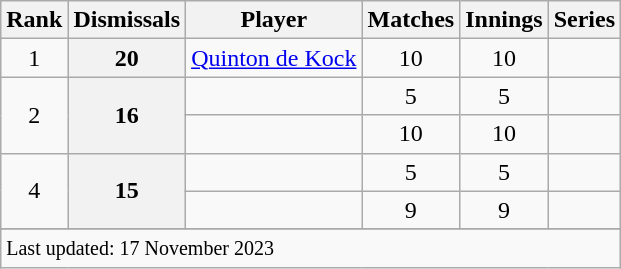<table class="wikitable plainrowheaders sortable">
<tr>
<th scope=col>Rank</th>
<th scope=col>Dismissals</th>
<th scope=col>Player</th>
<th scope=col>Matches</th>
<th scope=col>Innings</th>
<th scope=col>Series</th>
</tr>
<tr>
<td align=center>1</td>
<th scope=row style=text-align:center;><strong>20</strong></th>
<td><a href='#'>Quinton de Kock</a></td>
<td align=center>10</td>
<td align=center>10</td>
<td></td>
</tr>
<tr>
<td align=center rowspan=2>2</td>
<th scope=row style="text-align:center;" rowspan=2><strong>16</strong></th>
<td></td>
<td align=center>5</td>
<td align=center>5</td>
<td></td>
</tr>
<tr>
<td></td>
<td align=center>10</td>
<td align=center>10</td>
<td></td>
</tr>
<tr>
<td align=center rowspan=2>4</td>
<th scope=row style="text-align:center;" rowspan=2><strong>15</strong></th>
<td></td>
<td align=center>5</td>
<td align=center>5</td>
<td></td>
</tr>
<tr>
<td></td>
<td align=center>9</td>
<td align=center>9</td>
<td></td>
</tr>
<tr>
</tr>
<tr class=sortbottom>
<td colspan="6"><small>Last updated: 17 November 2023</small></td>
</tr>
</table>
